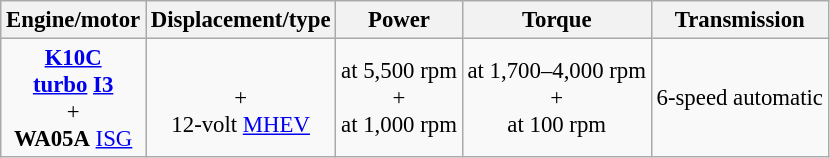<table class="wikitable" style="text-align:center; font-size:95%;">
<tr>
<th>Engine/motor</th>
<th>Displacement/type</th>
<th>Power</th>
<th>Torque</th>
<th>Transmission</th>
</tr>
<tr>
<td><strong><a href='#'>K10C</a></strong><br><strong><a href='#'>turbo</a> <a href='#'>I3</a></strong><br>+<br><strong>WA05A</strong> <a href='#'>ISG</a></td>
<td><br>+<br>12-volt <a href='#'>MHEV</a></td>
<td> at 5,500 rpm<br>+<br> at 1,000 rpm</td>
<td> at 1,700–4,000 rpm<br>+<br> at 100 rpm</td>
<td>6-speed automatic</td>
</tr>
</table>
